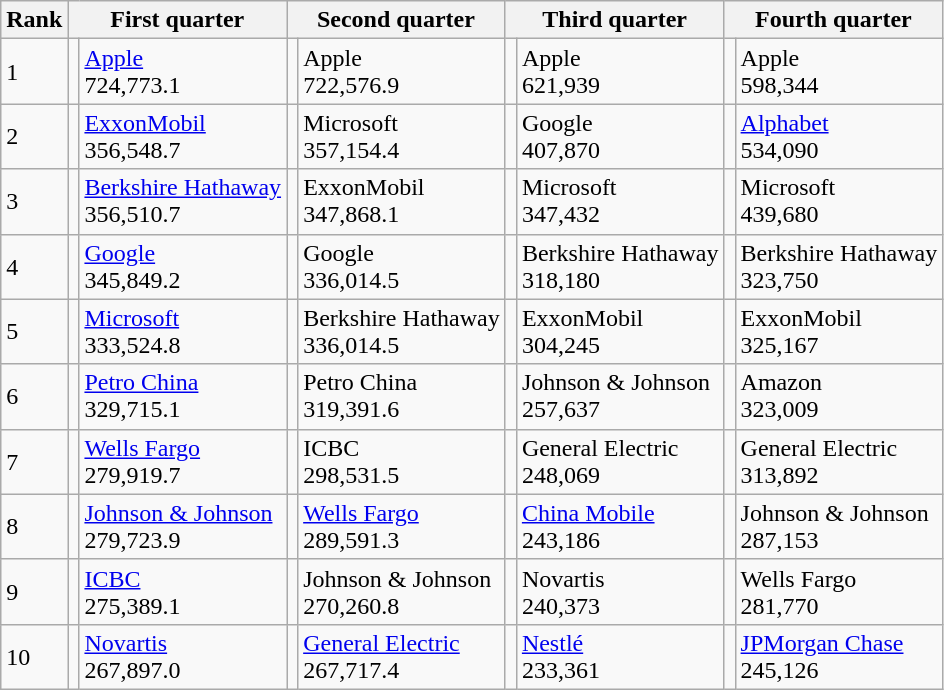<table class="wikitable" >
<tr>
<th>Rank</th>
<th colspan=2>First quarter</th>
<th colspan=2>Second quarter</th>
<th colspan=2>Third quarter</th>
<th colspan=2>Fourth quarter</th>
</tr>
<tr>
<td>1</td>
<td></td>
<td><a href='#'>Apple</a> <br> 724,773.1</td>
<td></td>
<td>Apple <br> 722,576.9</td>
<td></td>
<td>Apple <br> 621,939</td>
<td></td>
<td>Apple <br> 598,344</td>
</tr>
<tr>
<td>2</td>
<td></td>
<td><a href='#'>ExxonMobil</a> <br> 356,548.7</td>
<td></td>
<td>Microsoft<br> 357,154.4</td>
<td></td>
<td>Google<br> 407,870</td>
<td></td>
<td><a href='#'>Alphabet</a> <br>534,090</td>
</tr>
<tr>
<td>3</td>
<td></td>
<td><a href='#'>Berkshire Hathaway</a> <br> 356,510.7</td>
<td></td>
<td>ExxonMobil <br> 347,868.1</td>
<td></td>
<td>Microsoft<br> 347,432</td>
<td></td>
<td>Microsoft<br> 439,680</td>
</tr>
<tr>
<td>4</td>
<td></td>
<td><a href='#'>Google</a> <br> 345,849.2</td>
<td></td>
<td>Google<br>336,014.5</td>
<td></td>
<td>Berkshire Hathaway <br> 318,180</td>
<td></td>
<td>Berkshire Hathaway <br> 323,750</td>
</tr>
<tr>
<td>5</td>
<td></td>
<td><a href='#'>Microsoft</a><br> 333,524.8</td>
<td></td>
<td>Berkshire Hathaway <br> 336,014.5</td>
<td></td>
<td>ExxonMobil <br> 304,245</td>
<td></td>
<td>ExxonMobil <br> 325,167</td>
</tr>
<tr>
<td>6</td>
<td></td>
<td><a href='#'>Petro China</a> <br> 329,715.1</td>
<td></td>
<td>Petro China <br> 319,391.6</td>
<td></td>
<td>Johnson & Johnson <br> 257,637</td>
<td></td>
<td>Amazon<br> 323,009</td>
</tr>
<tr>
<td>7</td>
<td></td>
<td><a href='#'>Wells Fargo</a> <br> 279,919.7</td>
<td></td>
<td>ICBC <br> 298,531.5</td>
<td></td>
<td>General Electric<br> 248,069</td>
<td></td>
<td>General Electric<br> 313,892</td>
</tr>
<tr>
<td>8</td>
<td></td>
<td><a href='#'>Johnson & Johnson</a> <br> 279,723.9</td>
<td></td>
<td><a href='#'>Wells Fargo</a> <br> 289,591.3</td>
<td></td>
<td><a href='#'>China Mobile</a> <br> 243,186</td>
<td></td>
<td>Johnson & Johnson <br> 287,153</td>
</tr>
<tr>
<td>9</td>
<td></td>
<td><a href='#'>ICBC</a> <br> 275,389.1</td>
<td></td>
<td>Johnson & Johnson <br> 270,260.8</td>
<td></td>
<td>Novartis <br> 240,373</td>
<td></td>
<td>Wells Fargo <br> 281,770</td>
</tr>
<tr>
<td>10</td>
<td></td>
<td><a href='#'>Novartis</a> <br> 267,897.0</td>
<td></td>
<td><a href='#'>General Electric</a> <br> 267,717.4</td>
<td></td>
<td><a href='#'>Nestlé</a> <br> 233,361</td>
<td></td>
<td><a href='#'>JPMorgan Chase</a> <br> 245,126</td>
</tr>
</table>
